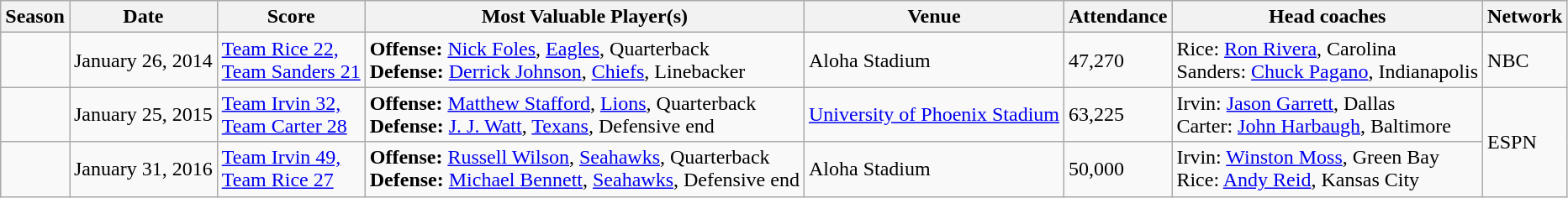<table class="wikitable">
<tr>
<th>Season</th>
<th>Date</th>
<th>Score</th>
<th>Most Valuable Player(s)</th>
<th>Venue</th>
<th>Attendance</th>
<th>Head coaches</th>
<th>Network</th>
</tr>
<tr>
<td></td>
<td>January 26, 2014</td>
<td><a href='#'>Team Rice 22,<br>Team Sanders 21</a></td>
<td><strong>Offense:</strong> <a href='#'>Nick Foles</a>, <a href='#'>Eagles</a>, Quarterback<br><strong>Defense:</strong> <a href='#'>Derrick Johnson</a>, <a href='#'>Chiefs</a>, Linebacker</td>
<td>Aloha Stadium</td>
<td>47,270</td>
<td>Rice: <a href='#'>Ron Rivera</a>, Carolina<br>Sanders: <a href='#'>Chuck Pagano</a>, Indianapolis</td>
<td>NBC</td>
</tr>
<tr>
<td></td>
<td>January 25, 2015</td>
<td><a href='#'>Team Irvin 32,<br>Team Carter 28</a></td>
<td><strong>Offense:</strong> <a href='#'>Matthew Stafford</a>, <a href='#'>Lions</a>, Quarterback<br><strong>Defense:</strong> <a href='#'>J. J. Watt</a>, <a href='#'>Texans</a>, Defensive end</td>
<td><a href='#'>University of Phoenix Stadium</a></td>
<td>63,225</td>
<td>Irvin: <a href='#'>Jason Garrett</a>, Dallas<br>Carter: <a href='#'>John Harbaugh</a>, Baltimore<br></td>
<td rowspan=2>ESPN</td>
</tr>
<tr>
<td></td>
<td>January 31, 2016</td>
<td><a href='#'>Team Irvin 49,<br>Team Rice 27</a></td>
<td><strong>Offense:</strong> <a href='#'>Russell Wilson</a>, <a href='#'>Seahawks</a>, Quarterback<br><strong>Defense:</strong> <a href='#'>Michael Bennett</a>, <a href='#'>Seahawks</a>, Defensive end</td>
<td>Aloha Stadium</td>
<td>50,000</td>
<td>Irvin: <a href='#'>Winston Moss</a>, Green Bay<br>Rice: <a href='#'>Andy Reid</a>, Kansas City</td>
</tr>
</table>
